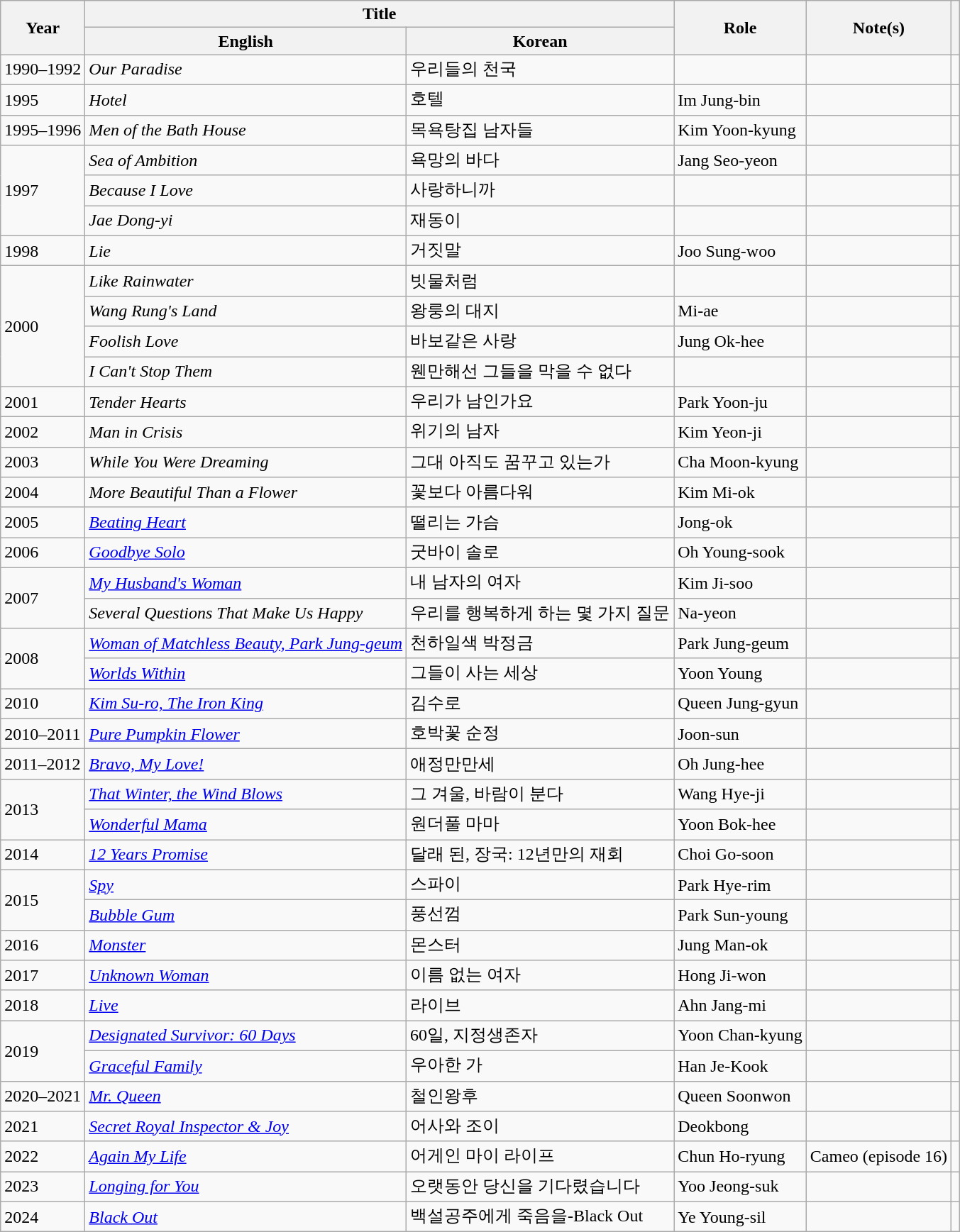<table class="wikitable plainrowheaders sortable">
<tr>
<th scope="col" rowspan="2">Year</th>
<th scope="col" colspan="2">Title</th>
<th scope="col" rowspan="2">Role</th>
<th scope="col" rowspan="2" class="unsortable">Note(s)</th>
<th scope="col" rowspan="2" class="unsortable"></th>
</tr>
<tr>
<th>English</th>
<th>Korean</th>
</tr>
<tr>
<td>1990–1992</td>
<td><em>Our Paradise</em></td>
<td>우리들의 천국</td>
<td></td>
<td></td>
<td></td>
</tr>
<tr>
<td>1995</td>
<td><em>Hotel</em></td>
<td>호텔</td>
<td>Im Jung-bin</td>
<td></td>
<td></td>
</tr>
<tr>
<td>1995–1996</td>
<td><em>Men of the Bath House</em></td>
<td>목욕탕집 남자들</td>
<td>Kim Yoon-kyung</td>
<td></td>
<td></td>
</tr>
<tr>
<td rowspan=3>1997</td>
<td><em>Sea of Ambition</em></td>
<td>욕망의 바다</td>
<td>Jang Seo-yeon</td>
<td></td>
<td></td>
</tr>
<tr>
<td><em>Because I Love</em></td>
<td>사랑하니까</td>
<td></td>
<td></td>
<td></td>
</tr>
<tr>
<td><em>Jae Dong-yi</em></td>
<td>재동이</td>
<td></td>
<td></td>
<td></td>
</tr>
<tr>
<td>1998</td>
<td><em>Lie</em></td>
<td>거짓말</td>
<td>Joo Sung-woo</td>
<td></td>
<td></td>
</tr>
<tr>
<td rowspan=4>2000</td>
<td><em>Like Rainwater</em></td>
<td>빗물처럼</td>
<td></td>
<td></td>
<td></td>
</tr>
<tr>
<td><em>Wang Rung's Land</em></td>
<td>왕룽의 대지</td>
<td>Mi-ae</td>
<td></td>
<td></td>
</tr>
<tr>
<td><em>Foolish Love</em></td>
<td>바보같은 사랑</td>
<td>Jung Ok-hee</td>
<td></td>
<td></td>
</tr>
<tr>
<td><em>I Can't Stop Them</em></td>
<td>웬만해선 그들을 막을 수 없다</td>
<td></td>
<td></td>
<td></td>
</tr>
<tr>
<td>2001</td>
<td><em>Tender Hearts</em></td>
<td>우리가 남인가요</td>
<td>Park Yoon-ju</td>
<td></td>
<td></td>
</tr>
<tr>
<td>2002</td>
<td><em>Man in Crisis</em></td>
<td>위기의 남자</td>
<td>Kim Yeon-ji</td>
<td></td>
<td></td>
</tr>
<tr>
<td>2003</td>
<td><em>While You Were Dreaming</em></td>
<td>그대 아직도 꿈꾸고 있는가</td>
<td>Cha Moon-kyung</td>
<td></td>
<td></td>
</tr>
<tr>
<td>2004</td>
<td><em>More Beautiful Than a Flower</em></td>
<td>꽃보다 아름다워</td>
<td>Kim Mi-ok</td>
<td></td>
<td></td>
</tr>
<tr>
<td>2005</td>
<td><em><a href='#'>Beating Heart</a></em></td>
<td>떨리는 가슴</td>
<td>Jong-ok</td>
<td></td>
<td></td>
</tr>
<tr>
<td>2006</td>
<td><em><a href='#'>Goodbye Solo</a></em></td>
<td>굿바이 솔로</td>
<td>Oh Young-sook</td>
<td></td>
<td></td>
</tr>
<tr>
<td rowspan=2>2007</td>
<td><em><a href='#'>My Husband's Woman</a></em></td>
<td>내 남자의 여자</td>
<td>Kim Ji-soo</td>
<td></td>
<td></td>
</tr>
<tr>
<td><em>Several Questions That Make Us Happy</em></td>
<td>우리를 행복하게 하는 몇 가지 질문</td>
<td>Na-yeon</td>
<td></td>
<td></td>
</tr>
<tr>
<td rowspan=2>2008</td>
<td><em><a href='#'>Woman of Matchless Beauty, Park Jung-geum</a></em></td>
<td>천하일색 박정금</td>
<td>Park Jung-geum</td>
<td></td>
<td></td>
</tr>
<tr>
<td><em><a href='#'>Worlds Within</a></em></td>
<td>그들이 사는 세상</td>
<td>Yoon Young</td>
<td></td>
<td></td>
</tr>
<tr>
<td>2010</td>
<td><em><a href='#'>Kim Su-ro, The Iron King</a></em></td>
<td>김수로</td>
<td>Queen Jung-gyun</td>
<td></td>
<td></td>
</tr>
<tr>
<td>2010–2011</td>
<td><em><a href='#'>Pure Pumpkin Flower</a></em></td>
<td>호박꽃 순정</td>
<td>Joon-sun</td>
<td></td>
<td></td>
</tr>
<tr>
<td>2011–2012</td>
<td><em><a href='#'>Bravo, My Love!</a></em></td>
<td>애정만만세</td>
<td>Oh Jung-hee</td>
<td></td>
<td></td>
</tr>
<tr>
<td rowspan=2>2013</td>
<td><em><a href='#'>That Winter, the Wind Blows</a></em></td>
<td>그 겨울, 바람이 분다</td>
<td>Wang Hye-ji</td>
<td></td>
<td></td>
</tr>
<tr>
<td><em><a href='#'>Wonderful Mama</a></em></td>
<td>원더풀 마마</td>
<td>Yoon Bok-hee</td>
<td></td>
<td></td>
</tr>
<tr>
<td>2014</td>
<td><em><a href='#'>12 Years Promise</a></em></td>
<td>달래 된, 장국: 12년만의 재회</td>
<td>Choi Go-soon</td>
<td></td>
<td></td>
</tr>
<tr>
<td rowspan=2>2015</td>
<td><em><a href='#'>Spy</a></em></td>
<td>스파이</td>
<td>Park Hye-rim</td>
<td></td>
<td></td>
</tr>
<tr>
<td><em><a href='#'>Bubble Gum</a></em></td>
<td>풍선껌</td>
<td>Park Sun-young</td>
<td></td>
<td></td>
</tr>
<tr>
<td>2016</td>
<td><em><a href='#'>Monster</a></em></td>
<td>몬스터</td>
<td>Jung Man-ok</td>
<td></td>
<td></td>
</tr>
<tr>
<td>2017</td>
<td><em><a href='#'>Unknown Woman</a></em></td>
<td>이름 없는 여자</td>
<td>Hong Ji-won</td>
<td></td>
<td></td>
</tr>
<tr>
<td>2018</td>
<td><em><a href='#'>Live</a></em></td>
<td>라이브</td>
<td>Ahn Jang-mi</td>
<td></td>
<td></td>
</tr>
<tr>
<td rowspan="2">2019</td>
<td><em><a href='#'>Designated Survivor: 60 Days</a></em></td>
<td>60일, 지정생존자</td>
<td>Yoon Chan-kyung</td>
<td></td>
<td></td>
</tr>
<tr>
<td><em><a href='#'>Graceful Family</a></em></td>
<td>우아한 가</td>
<td>Han Je-Kook</td>
<td></td>
<td></td>
</tr>
<tr>
<td>2020–2021</td>
<td><em><a href='#'>Mr. Queen</a></em></td>
<td>철인왕후</td>
<td>Queen Soonwon</td>
<td></td>
<td></td>
</tr>
<tr>
<td>2021</td>
<td><em><a href='#'>Secret Royal Inspector & Joy</a></em></td>
<td>어사와 조이</td>
<td>Deokbong</td>
<td></td>
<td></td>
</tr>
<tr>
<td>2022</td>
<td><em><a href='#'>Again My Life</a></em></td>
<td>어게인 마이 라이프</td>
<td>Chun Ho-ryung</td>
<td>Cameo (episode 16)</td>
<td></td>
</tr>
<tr>
<td>2023</td>
<td><em><a href='#'>Longing for You</a></em></td>
<td>오랫동안 당신을 기다렸습니다</td>
<td>Yoo Jeong-suk</td>
<td></td>
<td></td>
</tr>
<tr>
<td>2024</td>
<td><em><a href='#'>Black Out</a></em></td>
<td>백설공주에게 죽음을-Black Out</td>
<td>Ye Young-sil</td>
<td></td>
<td></td>
</tr>
</table>
